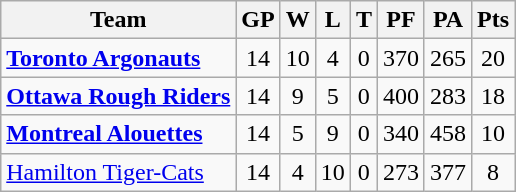<table class="wikitable">
<tr>
<th>Team</th>
<th>GP</th>
<th>W</th>
<th>L</th>
<th>T</th>
<th>PF</th>
<th>PA</th>
<th>Pts</th>
</tr>
<tr align="center">
<td align="left"><strong><a href='#'>Toronto Argonauts</a></strong></td>
<td>14</td>
<td>10</td>
<td>4</td>
<td>0</td>
<td>370</td>
<td>265</td>
<td>20</td>
</tr>
<tr align="center">
<td align="left"><strong><a href='#'>Ottawa Rough Riders</a></strong></td>
<td>14</td>
<td>9</td>
<td>5</td>
<td>0</td>
<td>400</td>
<td>283</td>
<td>18</td>
</tr>
<tr align="center">
<td align="left"><strong><a href='#'>Montreal Alouettes</a></strong></td>
<td>14</td>
<td>5</td>
<td>9</td>
<td>0</td>
<td>340</td>
<td>458</td>
<td>10</td>
</tr>
<tr align="center">
<td align="left"><a href='#'>Hamilton Tiger-Cats</a></td>
<td>14</td>
<td>4</td>
<td>10</td>
<td>0</td>
<td>273</td>
<td>377</td>
<td>8</td>
</tr>
</table>
